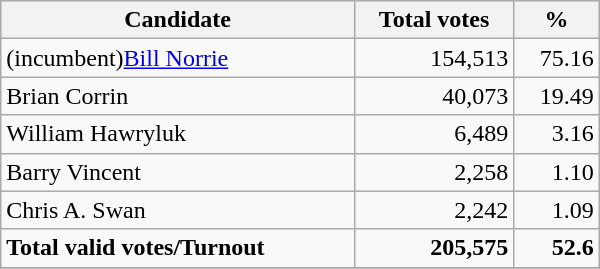<table class="wikitable" width="400">
<tr>
<th align="left">Candidate</th>
<th align="right">Total votes</th>
<th align="right">%</th>
</tr>
<tr>
<td align="left">(incumbent)<a href='#'>Bill Norrie</a></td>
<td align="right">154,513</td>
<td align="right">75.16</td>
</tr>
<tr>
<td align="left">Brian Corrin</td>
<td align="right">40,073</td>
<td align="right">19.49</td>
</tr>
<tr>
<td align="left">William Hawryluk</td>
<td align="right">6,489</td>
<td align="right">3.16</td>
</tr>
<tr>
<td align="left">Barry Vincent</td>
<td align="right">2,258</td>
<td align="right">1.10</td>
</tr>
<tr>
<td align="left">Chris A. Swan</td>
<td align="right">2,242</td>
<td align="right">1.09</td>
</tr>
<tr>
<td align="left"><strong>Total valid votes/Turnout</strong></td>
<td align="right"><strong>205,575</strong></td>
<td align="right"><strong>52.6</strong></td>
</tr>
<tr>
</tr>
</table>
